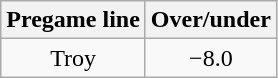<table class="wikitable">
<tr align="center">
<th style=>Pregame line</th>
<th style=>Over/under</th>
</tr>
<tr align="center">
<td>Troy</td>
<td>−8.0</td>
</tr>
</table>
